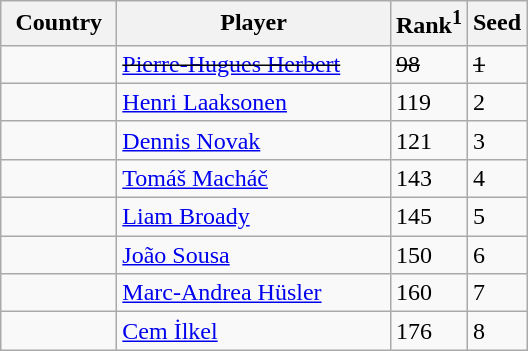<table class="sortable wikitable">
<tr>
<th width="70">Country</th>
<th width="175">Player</th>
<th>Rank<sup>1</sup></th>
<th>Seed</th>
</tr>
<tr>
<td><s></s></td>
<td><s><a href='#'>Pierre-Hugues Herbert</a></s></td>
<td><s>98</s></td>
<td><s>1</s></td>
</tr>
<tr>
<td></td>
<td><a href='#'>Henri Laaksonen</a></td>
<td>119</td>
<td>2</td>
</tr>
<tr>
<td></td>
<td><a href='#'>Dennis Novak</a></td>
<td>121</td>
<td>3</td>
</tr>
<tr>
<td></td>
<td><a href='#'>Tomáš Macháč</a></td>
<td>143</td>
<td>4</td>
</tr>
<tr>
<td></td>
<td><a href='#'>Liam Broady</a></td>
<td>145</td>
<td>5</td>
</tr>
<tr>
<td></td>
<td><a href='#'>João Sousa</a></td>
<td>150</td>
<td>6</td>
</tr>
<tr>
<td></td>
<td><a href='#'>Marc-Andrea Hüsler</a></td>
<td>160</td>
<td>7</td>
</tr>
<tr>
<td></td>
<td><a href='#'>Cem İlkel</a></td>
<td>176</td>
<td>8</td>
</tr>
</table>
